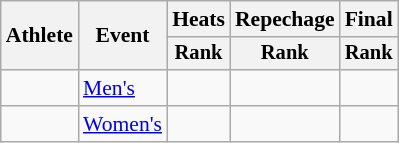<table class=wikitable style="font-size:90%;">
<tr>
<th rowspan=2>Athlete</th>
<th rowspan=2>Event</th>
<th>Heats</th>
<th>Repechage</th>
<th>Final</th>
</tr>
<tr style="font-size:95%">
<th>Rank</th>
<th>Rank</th>
<th>Rank</th>
</tr>
<tr align=center>
<td align=left></td>
<td align=left><a href='#'>Men's</a></td>
<td></td>
<td></td>
<td></td>
</tr>
<tr align=center>
<td align=left></td>
<td align=left><a href='#'>Women's</a></td>
<td></td>
<td></td>
<td></td>
</tr>
</table>
